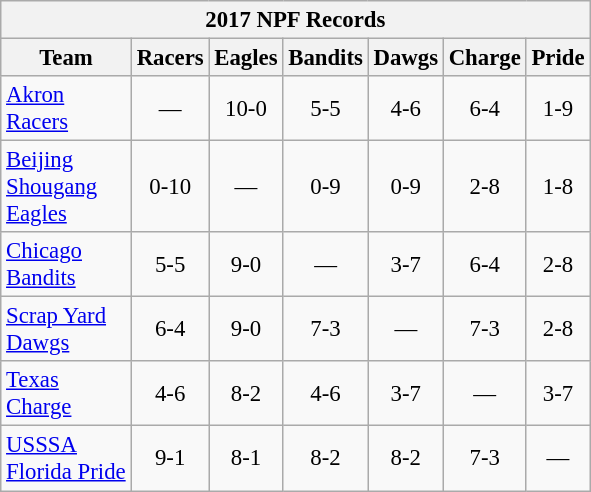<table class="wikitable" style="font-size:95%; text-align:center;">
<tr>
<th colspan=7>2017 NPF Records</th>
</tr>
<tr>
<th width=80>Team</th>
<th style="width=35">Racers</th>
<th style="width=35">Eagles</th>
<th style="width=35">Bandits</th>
<th style="width=35">Dawgs</th>
<th style="width=35">Charge</th>
<th style="width=35">Pride</th>
</tr>
<tr>
<td style="text-align:left;"><a href='#'>Akron Racers</a></td>
<td>—</td>
<td>10-0</td>
<td>5-5</td>
<td>4-6</td>
<td>6-4</td>
<td>1-9</td>
</tr>
<tr>
<td style="text-align:left;"><a href='#'>Beijing Shougang Eagles</a></td>
<td>0-10</td>
<td>—</td>
<td>0-9</td>
<td>0-9</td>
<td>2-8</td>
<td>1-8</td>
</tr>
<tr>
<td style="text-align:left;"><a href='#'>Chicago Bandits</a></td>
<td>5-5</td>
<td>9-0</td>
<td>—</td>
<td>3-7</td>
<td>6-4</td>
<td>2-8</td>
</tr>
<tr>
<td style="text-align:left;"><a href='#'>Scrap Yard Dawgs</a></td>
<td>6-4</td>
<td>9-0</td>
<td>7-3</td>
<td>—</td>
<td>7-3</td>
<td>2-8</td>
</tr>
<tr>
<td style="text-align:left;"><a href='#'>Texas Charge</a></td>
<td>4-6</td>
<td>8-2</td>
<td>4-6</td>
<td>3-7</td>
<td>—</td>
<td>3-7</td>
</tr>
<tr>
<td style="text-align:left;"><a href='#'>USSSA Florida Pride</a></td>
<td>9-1</td>
<td>8-1</td>
<td>8-2</td>
<td>8-2</td>
<td>7-3</td>
<td>—</td>
</tr>
</table>
